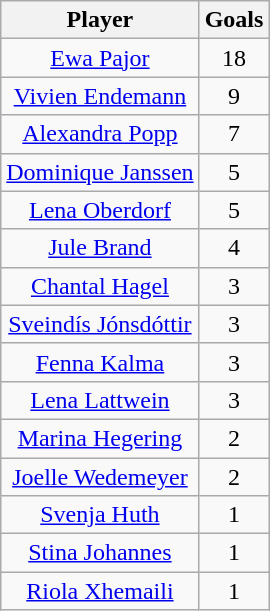<table class="wikitable" style="text-align:center;">
<tr>
<th>Player</th>
<th>Goals</th>
</tr>
<tr>
<td><a href='#'>Ewa Pajor</a></td>
<td>18</td>
</tr>
<tr>
<td><a href='#'>Vivien Endemann</a></td>
<td>9</td>
</tr>
<tr>
<td><a href='#'>Alexandra Popp</a></td>
<td>7</td>
</tr>
<tr>
<td><a href='#'>Dominique Janssen</a></td>
<td>5</td>
</tr>
<tr>
<td><a href='#'>Lena Oberdorf</a></td>
<td>5</td>
</tr>
<tr>
<td><a href='#'>Jule Brand</a></td>
<td>4</td>
</tr>
<tr>
<td><a href='#'>Chantal Hagel</a></td>
<td>3</td>
</tr>
<tr>
<td><a href='#'>Sveindís Jónsdóttir</a></td>
<td>3</td>
</tr>
<tr>
<td><a href='#'>Fenna Kalma</a></td>
<td>3</td>
</tr>
<tr>
<td><a href='#'>Lena Lattwein</a></td>
<td>3</td>
</tr>
<tr>
<td><a href='#'>Marina Hegering</a></td>
<td>2</td>
</tr>
<tr>
<td><a href='#'>Joelle Wedemeyer</a></td>
<td>2</td>
</tr>
<tr>
<td><a href='#'>Svenja Huth</a></td>
<td>1</td>
</tr>
<tr>
<td><a href='#'>Stina Johannes</a></td>
<td>1</td>
</tr>
<tr>
<td><a href='#'>Riola Xhemaili</a></td>
<td>1</td>
</tr>
</table>
